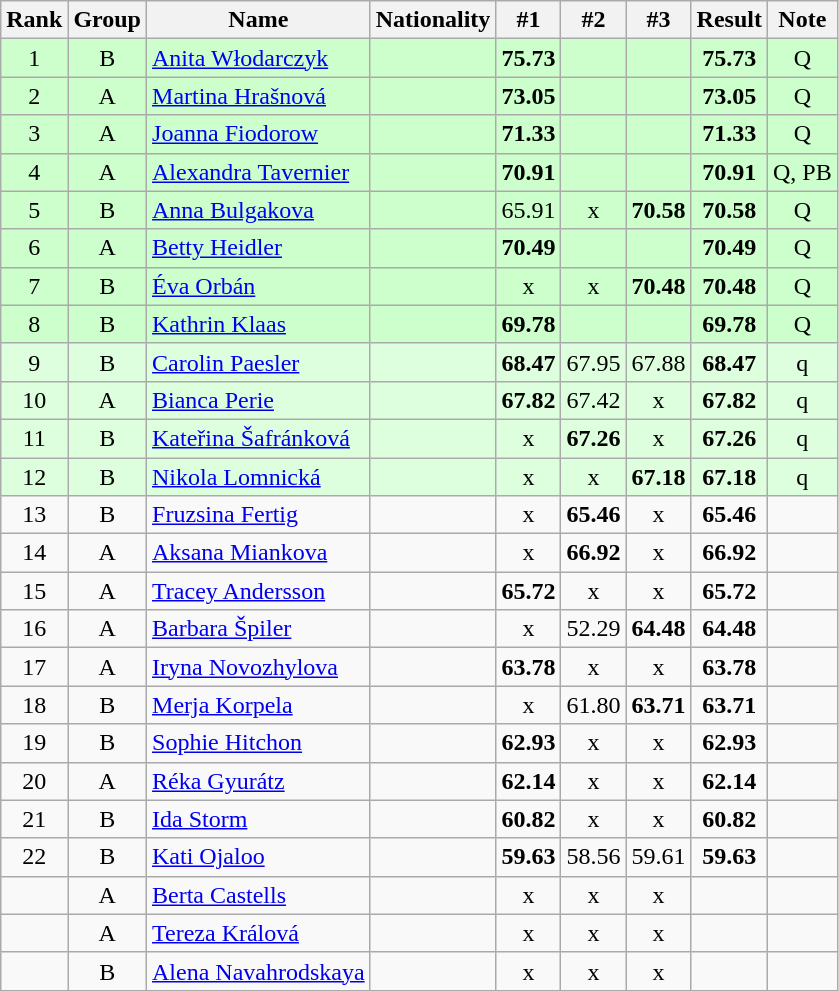<table class="wikitable sortable" style="text-align:center">
<tr>
<th>Rank</th>
<th>Group</th>
<th>Name</th>
<th>Nationality</th>
<th>#1</th>
<th>#2</th>
<th>#3</th>
<th>Result</th>
<th>Note</th>
</tr>
<tr bgcolor=ccffcc>
<td>1</td>
<td>B</td>
<td align=left><a href='#'>Anita Włodarczyk</a></td>
<td align=left></td>
<td><strong>75.73</strong></td>
<td></td>
<td></td>
<td><strong>75.73</strong></td>
<td>Q</td>
</tr>
<tr bgcolor=ccffcc>
<td>2</td>
<td>A</td>
<td align=left><a href='#'>Martina Hrašnová</a></td>
<td align=left></td>
<td><strong>73.05</strong></td>
<td></td>
<td></td>
<td><strong>73.05</strong></td>
<td>Q</td>
</tr>
<tr bgcolor=ccffcc>
<td>3</td>
<td>A</td>
<td align=left><a href='#'>Joanna Fiodorow</a></td>
<td align=left></td>
<td><strong>71.33</strong></td>
<td></td>
<td></td>
<td><strong>71.33</strong></td>
<td>Q</td>
</tr>
<tr bgcolor=ccffcc>
<td>4</td>
<td>A</td>
<td align=left><a href='#'>Alexandra Tavernier</a></td>
<td align=left></td>
<td><strong>70.91</strong></td>
<td></td>
<td></td>
<td><strong>70.91</strong></td>
<td>Q, PB</td>
</tr>
<tr bgcolor=ccffcc>
<td>5</td>
<td>B</td>
<td align=left><a href='#'>Anna Bulgakova</a></td>
<td align=left></td>
<td>65.91</td>
<td>x</td>
<td><strong>70.58</strong></td>
<td><strong>70.58</strong></td>
<td>Q</td>
</tr>
<tr bgcolor=ccffcc>
<td>6</td>
<td>A</td>
<td align=left><a href='#'>Betty Heidler</a></td>
<td align=left></td>
<td><strong>70.49</strong></td>
<td></td>
<td></td>
<td><strong>70.49</strong></td>
<td>Q</td>
</tr>
<tr bgcolor=ccffcc>
<td>7</td>
<td>B</td>
<td align=left><a href='#'>Éva Orbán</a></td>
<td align=left></td>
<td>x</td>
<td>x</td>
<td><strong>70.48</strong></td>
<td><strong>70.48</strong></td>
<td>Q</td>
</tr>
<tr bgcolor=ccffcc>
<td>8</td>
<td>B</td>
<td align=left><a href='#'>Kathrin Klaas</a></td>
<td align=left></td>
<td><strong>69.78</strong></td>
<td></td>
<td></td>
<td><strong>69.78</strong></td>
<td>Q</td>
</tr>
<tr bgcolor=ddffdd>
<td>9</td>
<td>B</td>
<td align=left><a href='#'>Carolin Paesler</a></td>
<td align=left></td>
<td><strong>68.47</strong></td>
<td>67.95</td>
<td>67.88</td>
<td><strong>68.47</strong></td>
<td>q</td>
</tr>
<tr bgcolor=ddffdd>
<td>10</td>
<td>A</td>
<td align=left><a href='#'>Bianca Perie</a></td>
<td align=left></td>
<td><strong>67.82</strong></td>
<td>67.42</td>
<td>x</td>
<td><strong>67.82</strong></td>
<td>q</td>
</tr>
<tr bgcolor=ddffdd>
<td>11</td>
<td>B</td>
<td align=left><a href='#'>Kateřina Šafránková</a></td>
<td align=left></td>
<td>x</td>
<td><strong>67.26</strong></td>
<td>x</td>
<td><strong>67.26</strong></td>
<td>q</td>
</tr>
<tr bgcolor=ddffdd>
<td>12</td>
<td>B</td>
<td align=left><a href='#'>Nikola Lomnická</a></td>
<td align=left></td>
<td>x</td>
<td>x</td>
<td><strong>67.18</strong></td>
<td><strong>67.18</strong></td>
<td>q</td>
</tr>
<tr>
<td>13</td>
<td>B</td>
<td align=left><a href='#'>Fruzsina Fertig</a></td>
<td align=left></td>
<td>x</td>
<td><strong>65.46</strong></td>
<td>x</td>
<td><strong>65.46</strong></td>
<td></td>
</tr>
<tr>
<td>14</td>
<td>A</td>
<td align=left><a href='#'>Aksana Miankova</a></td>
<td align=left></td>
<td>x</td>
<td><strong>66.92</strong></td>
<td>x</td>
<td><strong>66.92</strong></td>
<td></td>
</tr>
<tr>
<td>15</td>
<td>A</td>
<td align=left><a href='#'>Tracey Andersson</a></td>
<td align=left></td>
<td><strong>65.72</strong></td>
<td>x</td>
<td>x</td>
<td><strong>65.72</strong></td>
<td></td>
</tr>
<tr>
<td>16</td>
<td>A</td>
<td align=left><a href='#'>Barbara Špiler</a></td>
<td align=left></td>
<td>x</td>
<td>52.29</td>
<td><strong>64.48</strong></td>
<td><strong>64.48</strong></td>
<td></td>
</tr>
<tr>
<td>17</td>
<td>A</td>
<td align=left><a href='#'>Iryna Novozhylova</a></td>
<td align=left></td>
<td><strong>63.78</strong></td>
<td>x</td>
<td>x</td>
<td><strong>63.78</strong></td>
<td></td>
</tr>
<tr>
<td>18</td>
<td>B</td>
<td align=left><a href='#'>Merja Korpela</a></td>
<td align=left></td>
<td>x</td>
<td>61.80</td>
<td><strong>63.71</strong></td>
<td><strong>63.71</strong></td>
<td></td>
</tr>
<tr>
<td>19</td>
<td>B</td>
<td align=left><a href='#'>Sophie Hitchon</a></td>
<td align=left></td>
<td><strong>62.93</strong></td>
<td>x</td>
<td>x</td>
<td><strong>62.93</strong></td>
<td></td>
</tr>
<tr>
<td>20</td>
<td>A</td>
<td align=left><a href='#'>Réka Gyurátz</a></td>
<td align=left></td>
<td><strong>62.14</strong></td>
<td>x</td>
<td>x</td>
<td><strong>62.14</strong></td>
<td></td>
</tr>
<tr>
<td>21</td>
<td>B</td>
<td align=left><a href='#'>Ida Storm</a></td>
<td align=left></td>
<td><strong>60.82</strong></td>
<td>x</td>
<td>x</td>
<td><strong>60.82</strong></td>
<td></td>
</tr>
<tr>
<td>22</td>
<td>B</td>
<td align=left><a href='#'>Kati Ojaloo</a></td>
<td align=left></td>
<td><strong>59.63</strong></td>
<td>58.56</td>
<td>59.61</td>
<td><strong>59.63</strong></td>
<td></td>
</tr>
<tr>
<td></td>
<td>A</td>
<td align=left><a href='#'>Berta Castells</a></td>
<td align=left></td>
<td>x</td>
<td>x</td>
<td>x</td>
<td><strong></strong></td>
<td></td>
</tr>
<tr>
<td></td>
<td>A</td>
<td align=left><a href='#'>Tereza Králová</a></td>
<td align=left></td>
<td>x</td>
<td>x</td>
<td>x</td>
<td><strong></strong></td>
<td></td>
</tr>
<tr>
<td></td>
<td>B</td>
<td align=left><a href='#'>Alena Navahrodskaya</a></td>
<td align=left></td>
<td>x</td>
<td>x</td>
<td>x</td>
<td><strong></strong></td>
<td></td>
</tr>
</table>
